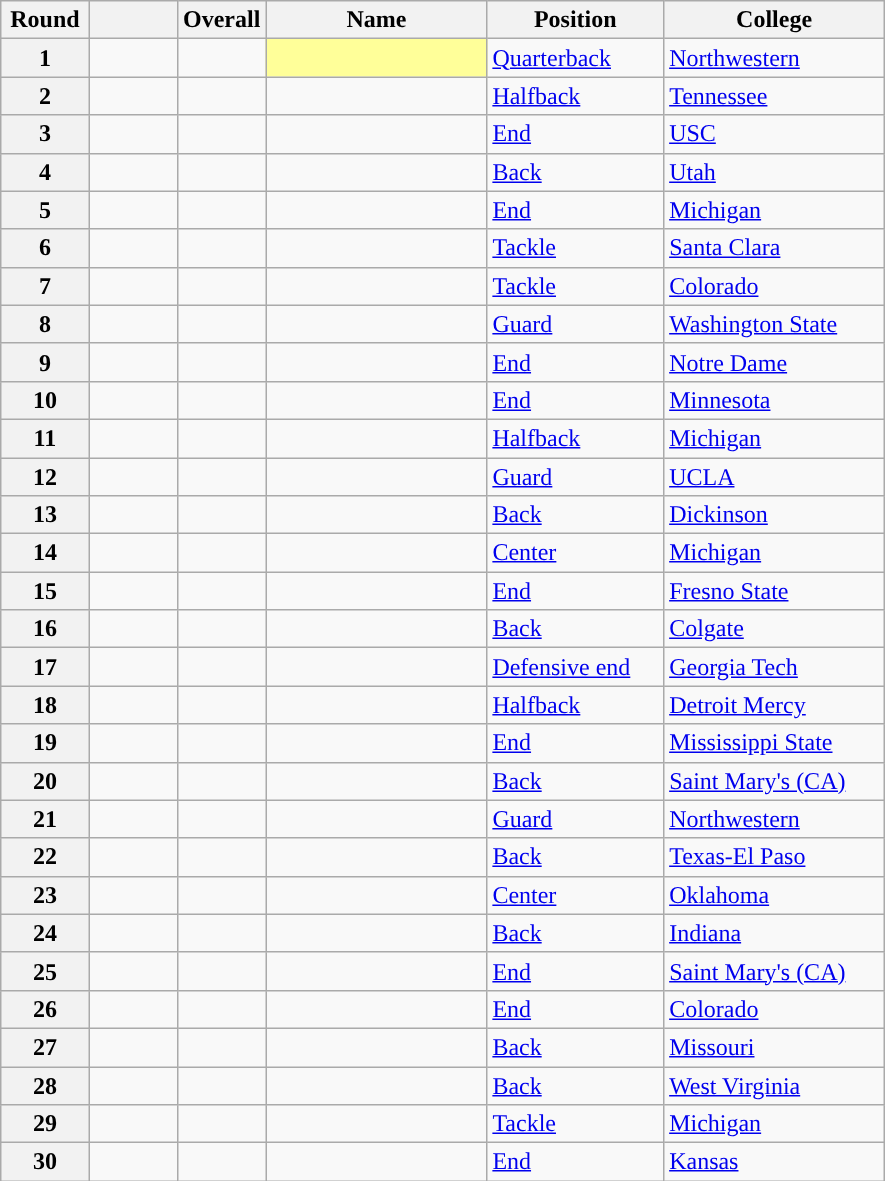<table class="wikitable sortable">
<tr>
<th scope="col" style="width: 10%;">Round</th>
<th scope="col" style="width: 10%;"></th>
<th scope="col" style="width: 10%;">Overall</th>
<th scope="col" style="width: 25%;">Name</th>
<th scope="col" style="width: 20%;">Position</th>
<th scope="col" style="width: 25%;">College</th>
</tr>
<tr>
<th scope="row">1</th>
<td></td>
<td></td>
<td style="background-color: #FFFF99;"> </td>
<td><a href='#'>Quarterback</a></td>
<td><a href='#'>Northwestern</a></td>
</tr>
<tr>
<th scope="row">2</th>
<td></td>
<td></td>
<td></td>
<td><a href='#'>Halfback</a></td>
<td><a href='#'>Tennessee</a></td>
</tr>
<tr>
<th scope="row">3</th>
<td></td>
<td></td>
<td></td>
<td><a href='#'>End</a></td>
<td><a href='#'>USC</a></td>
</tr>
<tr>
<th scope="row">4</th>
<td></td>
<td></td>
<td></td>
<td><a href='#'>Back</a></td>
<td><a href='#'>Utah</a></td>
</tr>
<tr>
<th scope="row">5</th>
<td></td>
<td></td>
<td></td>
<td><a href='#'>End</a></td>
<td><a href='#'>Michigan</a></td>
</tr>
<tr>
<th scope="row">6</th>
<td></td>
<td></td>
<td></td>
<td><a href='#'>Tackle</a></td>
<td><a href='#'>Santa Clara</a></td>
</tr>
<tr>
<th scope="row">7</th>
<td></td>
<td></td>
<td></td>
<td><a href='#'>Tackle</a></td>
<td><a href='#'>Colorado</a></td>
</tr>
<tr>
<th scope="row">8</th>
<td></td>
<td></td>
<td></td>
<td><a href='#'>Guard</a></td>
<td><a href='#'>Washington State</a></td>
</tr>
<tr>
<th scope="row">9</th>
<td></td>
<td></td>
<td></td>
<td><a href='#'>End</a></td>
<td><a href='#'>Notre Dame</a></td>
</tr>
<tr>
<th scope="row">10</th>
<td></td>
<td></td>
<td></td>
<td><a href='#'>End</a></td>
<td><a href='#'>Minnesota</a></td>
</tr>
<tr>
<th scope="row">11</th>
<td></td>
<td></td>
<td></td>
<td><a href='#'>Halfback</a></td>
<td><a href='#'>Michigan</a></td>
</tr>
<tr>
<th scope="row">12</th>
<td></td>
<td></td>
<td></td>
<td><a href='#'>Guard</a></td>
<td><a href='#'>UCLA</a></td>
</tr>
<tr>
<th scope="row">13</th>
<td></td>
<td></td>
<td></td>
<td><a href='#'>Back</a></td>
<td><a href='#'>Dickinson</a></td>
</tr>
<tr>
<th scope="row">14</th>
<td></td>
<td></td>
<td></td>
<td><a href='#'>Center</a></td>
<td><a href='#'>Michigan</a></td>
</tr>
<tr>
<th scope="row">15</th>
<td></td>
<td></td>
<td></td>
<td><a href='#'>End</a></td>
<td><a href='#'>Fresno State</a></td>
</tr>
<tr>
<th scope="row">16</th>
<td></td>
<td></td>
<td></td>
<td><a href='#'>Back</a></td>
<td><a href='#'>Colgate</a></td>
</tr>
<tr>
<th scope="row">17</th>
<td></td>
<td></td>
<td></td>
<td><a href='#'>Defensive end</a></td>
<td><a href='#'>Georgia Tech</a></td>
</tr>
<tr>
<th scope="row">18</th>
<td></td>
<td></td>
<td></td>
<td><a href='#'>Halfback</a></td>
<td><a href='#'>Detroit Mercy</a></td>
</tr>
<tr>
<th scope="row">19</th>
<td></td>
<td></td>
<td></td>
<td><a href='#'>End</a></td>
<td><a href='#'>Mississippi State</a></td>
</tr>
<tr>
<th scope="row">20</th>
<td></td>
<td></td>
<td></td>
<td><a href='#'>Back</a></td>
<td><a href='#'>Saint Mary's (CA)</a></td>
</tr>
<tr>
<th scope="row">21</th>
<td></td>
<td></td>
<td></td>
<td><a href='#'>Guard</a></td>
<td><a href='#'>Northwestern</a></td>
</tr>
<tr>
<th scope="row">22</th>
<td></td>
<td></td>
<td></td>
<td><a href='#'>Back</a></td>
<td><a href='#'>Texas-El Paso</a></td>
</tr>
<tr>
<th scope="row">23</th>
<td></td>
<td></td>
<td></td>
<td><a href='#'>Center</a></td>
<td><a href='#'>Oklahoma</a></td>
</tr>
<tr>
<th scope="row">24</th>
<td></td>
<td></td>
<td></td>
<td><a href='#'>Back</a></td>
<td><a href='#'>Indiana</a></td>
</tr>
<tr>
<th scope="row">25</th>
<td></td>
<td></td>
<td></td>
<td><a href='#'>End</a></td>
<td><a href='#'>Saint Mary's (CA)</a></td>
</tr>
<tr>
<th scope="row">26</th>
<td></td>
<td></td>
<td></td>
<td><a href='#'>End</a></td>
<td><a href='#'>Colorado</a></td>
</tr>
<tr>
<th scope="row">27</th>
<td></td>
<td></td>
<td></td>
<td><a href='#'>Back</a></td>
<td><a href='#'>Missouri</a></td>
</tr>
<tr>
<th scope="row">28</th>
<td></td>
<td></td>
<td></td>
<td><a href='#'>Back</a></td>
<td><a href='#'>West Virginia</a></td>
</tr>
<tr>
<th scope="row">29</th>
<td></td>
<td></td>
<td></td>
<td><a href='#'>Tackle</a></td>
<td><a href='#'>Michigan</a></td>
</tr>
<tr>
<th scope="row">30</th>
<td></td>
<td></td>
<td></td>
<td><a href='#'>End</a></td>
<td><a href='#'>Kansas</a></td>
</tr>
</table>
